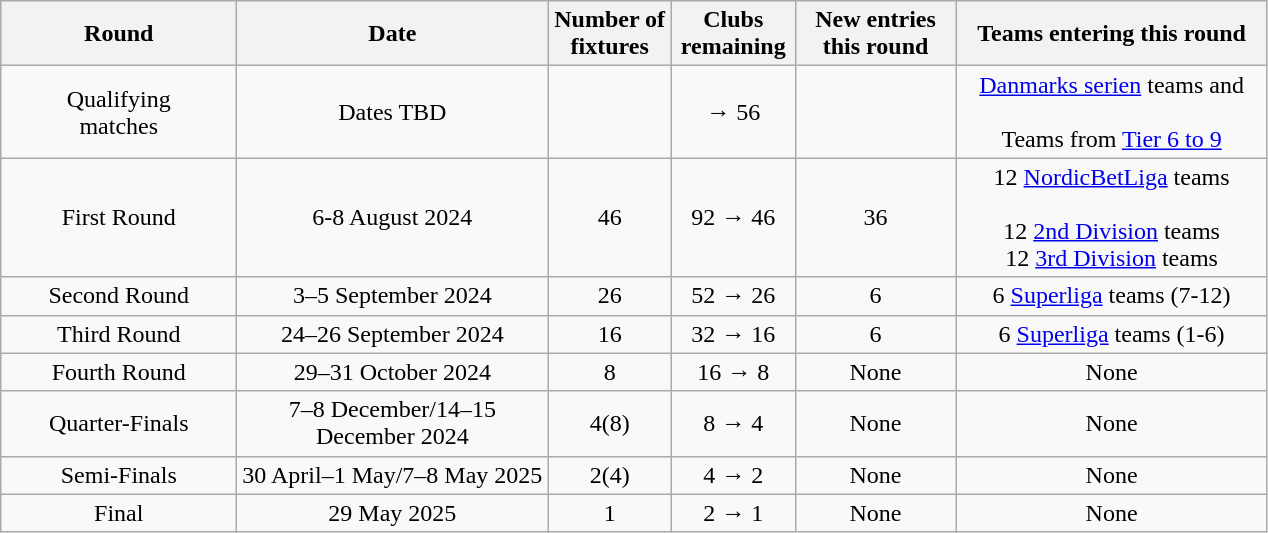<table class="wikitable plainrowheaders" style="text-align:center">
<tr>
<th scope="col" style="width:150px">Round</th>
<th scope="col" style="width:200px">Date</th>
<th scope="col" style="width:75px">Number of fixtures</th>
<th scope="col" style="width:75px">Clubs remaining</th>
<th scope="col" style="width:100px">New entries this round</th>
<th scope="col" style="width:200px">Teams entering this round</th>
</tr>
<tr>
<td>Qualifying<br>matches</td>
<td>Dates TBD</td>
<td></td>
<td>→ 56</td>
<td></td>
<td><a href='#'>Danmarks serien</a> teams and<br><br>Teams from <a href='#'>Tier 6 to 9</a></td>
</tr>
<tr>
<td>First Round</td>
<td>6-8 August 2024</td>
<td>46</td>
<td>92 → 46</td>
<td>36</td>
<td>12 <a href='#'>NordicBetLiga</a> teams<br><br>12 <a href='#'>2nd Division</a> teams<br>
12 <a href='#'>3rd Division</a> teams<br></td>
</tr>
<tr>
<td>Second Round</td>
<td>3–5 September 2024</td>
<td>26</td>
<td>52 → 26</td>
<td>6</td>
<td>6 <a href='#'>Superliga</a> teams (7-12)</td>
</tr>
<tr>
<td>Third Round</td>
<td>24–26 September 2024</td>
<td>16</td>
<td>32 → 16</td>
<td>6</td>
<td>6 <a href='#'>Superliga</a> teams (1-6)</td>
</tr>
<tr>
<td>Fourth Round</td>
<td>29–31 October 2024</td>
<td>8</td>
<td>16 → 8</td>
<td>None</td>
<td>None</td>
</tr>
<tr>
<td>Quarter-Finals</td>
<td>7–8 December/14–15 December 2024</td>
<td>4(8)</td>
<td>8 → 4</td>
<td>None</td>
<td>None</td>
</tr>
<tr>
<td>Semi-Finals</td>
<td>30 April–1 May/7–8 May 2025</td>
<td>2(4)</td>
<td>4 → 2</td>
<td>None</td>
<td>None</td>
</tr>
<tr>
<td>Final</td>
<td>29 May 2025</td>
<td>1</td>
<td>2 → 1</td>
<td>None</td>
<td>None</td>
</tr>
</table>
